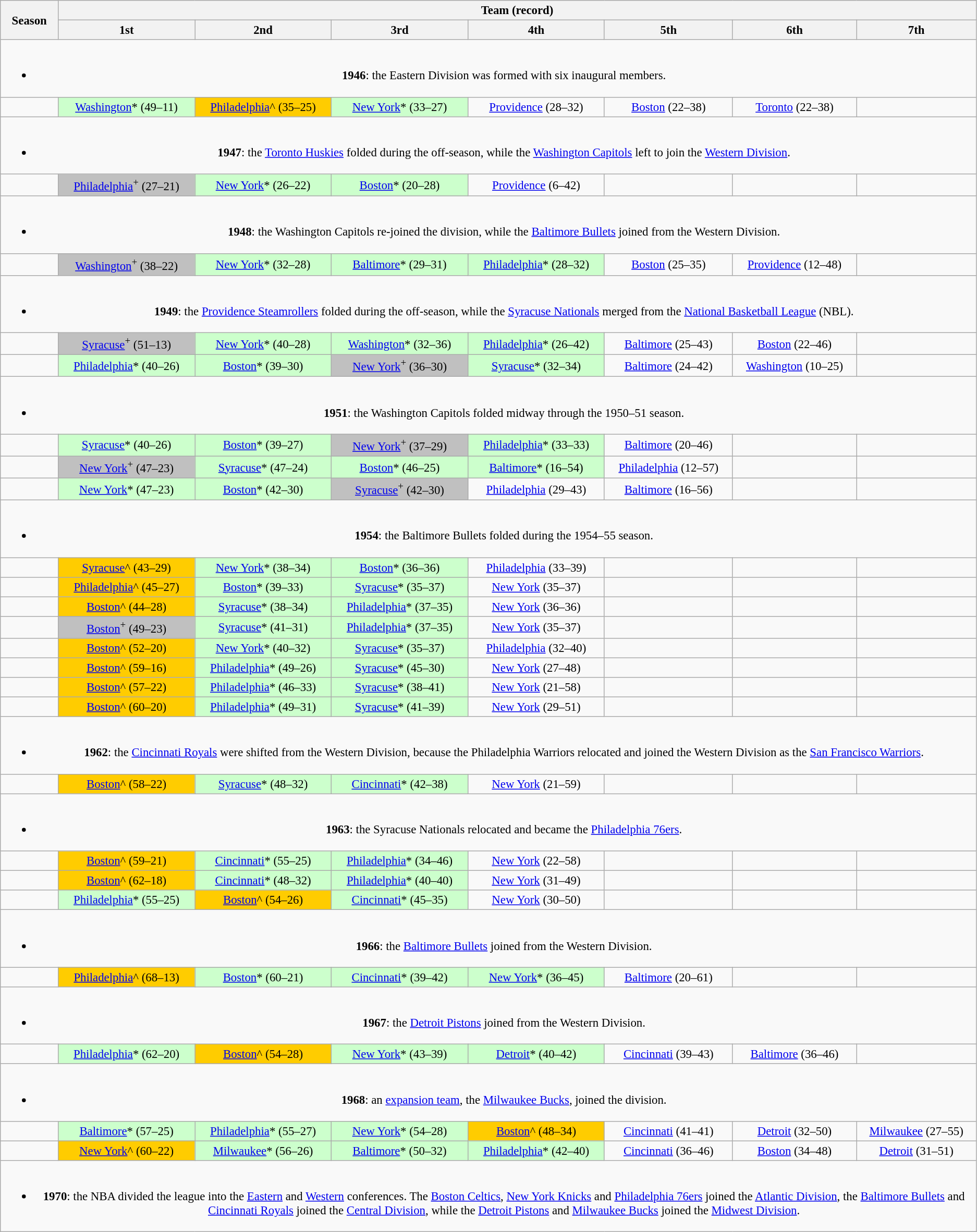<table class="wikitable" style="text-align:center; font-size:95%;">
<tr>
<th rowspan="2">Season</th>
<th colspan="7">Team (record)</th>
</tr>
<tr>
<th>1st</th>
<th>2nd</th>
<th>3rd</th>
<th>4th</th>
<th>5th</th>
<th>6th</th>
<th>7th</th>
</tr>
<tr>
<td colspan="8"><br><ul><li><strong>1946</strong>: the Eastern Division was formed with six inaugural members.</li></ul></td>
</tr>
<tr>
<td></td>
<td style="background:#CCFFCC;"><a href='#'>Washington</a>* (49–11)</td>
<td style="background:#FFCC00;"><a href='#'>Philadelphia</a>^ (35–25)</td>
<td style="background:#CCFFCC;"><a href='#'>New York</a>* (33–27)</td>
<td><a href='#'>Providence</a> (28–32)</td>
<td><a href='#'>Boston</a> (22–38)</td>
<td><a href='#'>Toronto</a> (22–38)</td>
<td></td>
</tr>
<tr>
<td colspan="8"><br><ul><li><strong>1947</strong>: the <a href='#'>Toronto Huskies</a> folded during the off-season, while the <a href='#'>Washington Capitols</a> left to join the <a href='#'>Western Division</a>.</li></ul></td>
</tr>
<tr>
<td></td>
<td style="background:#C0C0C0;"><a href='#'>Philadelphia</a><sup>+</sup> (27–21)</td>
<td style="background:#CCFFCC;"><a href='#'>New York</a>* (26–22)</td>
<td style="background:#CCFFCC;"><a href='#'>Boston</a>* (20–28)</td>
<td><a href='#'>Providence</a> (6–42)</td>
<td></td>
<td></td>
<td></td>
</tr>
<tr>
<td colspan="8"><br><ul><li><strong>1948</strong>: the Washington Capitols re-joined the division, while the <a href='#'>Baltimore Bullets</a> joined from the Western Division.</li></ul></td>
</tr>
<tr>
<td></td>
<td style="background:#C0C0C0;"><a href='#'>Washington</a><sup>+</sup> (38–22)</td>
<td style="background:#CCFFCC;"><a href='#'>New York</a>* (32–28)</td>
<td style="background:#CCFFCC;"><a href='#'>Baltimore</a>* (29–31)</td>
<td style="background:#CCFFCC;"><a href='#'>Philadelphia</a>* (28–32)</td>
<td><a href='#'>Boston</a> (25–35)</td>
<td><a href='#'>Providence</a> (12–48)</td>
<td></td>
</tr>
<tr>
<td colspan="8"><br><ul><li><strong>1949</strong>: the <a href='#'>Providence Steamrollers</a> folded during the off-season, while the <a href='#'>Syracuse Nationals</a> merged from the <a href='#'>National Basketball League</a> (NBL).</li></ul></td>
</tr>
<tr>
<td></td>
<td style="background:#C0C0C0;"><a href='#'>Syracuse</a><sup>+</sup> (51–13)</td>
<td style="background:#CCFFCC;"><a href='#'>New York</a>* (40–28)</td>
<td style="background:#CCFFCC;"><a href='#'>Washington</a>* (32–36)</td>
<td style="background:#CCFFCC;"><a href='#'>Philadelphia</a>* (26–42)</td>
<td><a href='#'>Baltimore</a> (25–43)</td>
<td><a href='#'>Boston</a> (22–46)</td>
<td></td>
</tr>
<tr>
<td></td>
<td style="background:#CCFFCC;"><a href='#'>Philadelphia</a>* (40–26)</td>
<td style="background:#CCFFCC;"><a href='#'>Boston</a>* (39–30)</td>
<td style="background:#C0C0C0;"><a href='#'>New York</a><sup>+</sup> (36–30)</td>
<td style="background:#CCFFCC;"><a href='#'>Syracuse</a>* (32–34)</td>
<td><a href='#'>Baltimore</a> (24–42)</td>
<td><a href='#'>Washington</a> (10–25)</td>
<td></td>
</tr>
<tr>
<td colspan="8"><br><ul><li><strong>1951</strong>: the Washington Capitols folded midway through the 1950–51 season.</li></ul></td>
</tr>
<tr>
<td></td>
<td style="background:#CCFFCC;"><a href='#'>Syracuse</a>* (40–26)</td>
<td style="background:#CCFFCC;"><a href='#'>Boston</a>* (39–27)</td>
<td style="background:#C0C0C0;"><a href='#'>New York</a><sup>+</sup> (37–29)</td>
<td style="background:#CCFFCC;"><a href='#'>Philadelphia</a>* (33–33)</td>
<td><a href='#'>Baltimore</a> (20–46)</td>
<td></td>
<td></td>
</tr>
<tr>
<td></td>
<td style="background:#C0C0C0;"><a href='#'>New York</a><sup>+</sup> (47–23)</td>
<td style="background:#CCFFCC;"><a href='#'>Syracuse</a>* (47–24)</td>
<td style="background:#CCFFCC;"><a href='#'>Boston</a>* (46–25)</td>
<td style="background:#CCFFCC;"><a href='#'>Baltimore</a>* (16–54)</td>
<td><a href='#'>Philadelphia</a> (12–57)</td>
<td></td>
<td></td>
</tr>
<tr>
<td></td>
<td style="background:#CCFFCC;"><a href='#'>New York</a>* (47–23)</td>
<td style="background:#CCFFCC;"><a href='#'>Boston</a>* (42–30)</td>
<td style="background:#C0C0C0;"><a href='#'>Syracuse</a><sup>+</sup> (42–30)</td>
<td><a href='#'>Philadelphia</a> (29–43)</td>
<td><a href='#'>Baltimore</a> (16–56)</td>
<td></td>
<td></td>
</tr>
<tr>
<td colspan="8"><br><ul><li><strong>1954</strong>: the Baltimore Bullets folded during the 1954–55 season.</li></ul></td>
</tr>
<tr>
<td></td>
<td style="background:#FFCC00;"><a href='#'>Syracuse</a>^ (43–29)</td>
<td style="background:#CCFFCC;"><a href='#'>New York</a>* (38–34)</td>
<td style="background:#CCFFCC;"><a href='#'>Boston</a>* (36–36)</td>
<td><a href='#'>Philadelphia</a> (33–39)</td>
<td></td>
<td></td>
<td></td>
</tr>
<tr>
<td></td>
<td style="background:#FFCC00;"><a href='#'>Philadelphia</a>^ (45–27)</td>
<td style="background:#CCFFCC;"><a href='#'>Boston</a>* (39–33)</td>
<td style="background:#CCFFCC;"><a href='#'>Syracuse</a>* (35–37)</td>
<td><a href='#'>New York</a> (35–37)</td>
<td></td>
<td></td>
<td></td>
</tr>
<tr>
<td></td>
<td style="background:#FFCC00;"><a href='#'>Boston</a>^ (44–28)</td>
<td style="background:#CCFFCC;"><a href='#'>Syracuse</a>* (38–34)</td>
<td style="background:#CCFFCC;"><a href='#'>Philadelphia</a>* (37–35)</td>
<td><a href='#'>New York</a> (36–36)</td>
<td></td>
<td></td>
<td></td>
</tr>
<tr>
<td></td>
<td style="background:#C0C0C0;"><a href='#'>Boston</a><sup>+</sup> (49–23)</td>
<td style="background:#CCFFCC;"><a href='#'>Syracuse</a>* (41–31)</td>
<td style="background:#CCFFCC;"><a href='#'>Philadelphia</a>* (37–35)</td>
<td><a href='#'>New York</a> (35–37)</td>
<td></td>
<td></td>
<td></td>
</tr>
<tr>
<td></td>
<td style="background:#FFCC00;"><a href='#'>Boston</a>^ (52–20)</td>
<td style="background:#CCFFCC;"><a href='#'>New York</a>* (40–32)</td>
<td style="background:#CCFFCC;"><a href='#'>Syracuse</a>* (35–37)</td>
<td><a href='#'>Philadelphia</a> (32–40)</td>
<td></td>
<td></td>
<td></td>
</tr>
<tr>
<td></td>
<td style="background:#FFCC00;"><a href='#'>Boston</a>^ (59–16)</td>
<td style="background:#CCFFCC;"><a href='#'>Philadelphia</a>* (49–26)</td>
<td style="background:#CCFFCC;"><a href='#'>Syracuse</a>* (45–30)</td>
<td><a href='#'>New York</a> (27–48)</td>
<td></td>
<td></td>
<td></td>
</tr>
<tr>
<td></td>
<td style="background:#FFCC00;"><a href='#'>Boston</a>^ (57–22)</td>
<td style="background:#CCFFCC;"><a href='#'>Philadelphia</a>* (46–33)</td>
<td style="background:#CCFFCC;"><a href='#'>Syracuse</a>* (38–41)</td>
<td><a href='#'>New York</a> (21–58)</td>
<td></td>
<td></td>
<td></td>
</tr>
<tr>
<td></td>
<td style="background:#FFCC00;"><a href='#'>Boston</a>^ (60–20)</td>
<td style="background:#CCFFCC;"><a href='#'>Philadelphia</a>* (49–31)</td>
<td style="background:#CCFFCC;"><a href='#'>Syracuse</a>* (41–39)</td>
<td><a href='#'>New York</a> (29–51)</td>
<td></td>
<td></td>
<td></td>
</tr>
<tr>
<td colspan="8"><br><ul><li><strong>1962</strong>: the <a href='#'>Cincinnati Royals</a> were shifted from the Western Division, because the Philadelphia Warriors relocated and joined the Western Division as the <a href='#'>San Francisco Warriors</a>.</li></ul></td>
</tr>
<tr>
<td></td>
<td style="background:#FFCC00;"><a href='#'>Boston</a>^ (58–22)</td>
<td style="background:#CCFFCC;"><a href='#'>Syracuse</a>* (48–32)</td>
<td style="background:#CCFFCC;"><a href='#'>Cincinnati</a>* (42–38)</td>
<td><a href='#'>New York</a> (21–59)</td>
<td></td>
<td></td>
<td></td>
</tr>
<tr>
<td colspan="8"><br><ul><li><strong>1963</strong>: the Syracuse Nationals relocated and became the <a href='#'>Philadelphia 76ers</a>.</li></ul></td>
</tr>
<tr>
<td></td>
<td style="background:#FFCC00;"><a href='#'>Boston</a>^ (59–21)</td>
<td style="background:#CCFFCC;"><a href='#'>Cincinnati</a>* (55–25)</td>
<td style="background:#CCFFCC;"><a href='#'>Philadelphia</a>* (34–46)</td>
<td><a href='#'>New York</a> (22–58)</td>
<td></td>
<td></td>
<td></td>
</tr>
<tr>
<td></td>
<td style="background:#FFCC00;"><a href='#'>Boston</a>^ (62–18)</td>
<td style="background:#CCFFCC;"><a href='#'>Cincinnati</a>* (48–32)</td>
<td style="background:#CCFFCC;"><a href='#'>Philadelphia</a>* (40–40)</td>
<td><a href='#'>New York</a> (31–49)</td>
<td></td>
<td></td>
<td></td>
</tr>
<tr>
<td></td>
<td style="background:#CCFFCC;"><a href='#'>Philadelphia</a>* (55–25)</td>
<td style="background:#FFCC00;"><a href='#'>Boston</a>^ (54–26)</td>
<td style="background:#CCFFCC;"><a href='#'>Cincinnati</a>* (45–35)</td>
<td><a href='#'>New York</a> (30–50)</td>
<td></td>
<td></td>
<td></td>
</tr>
<tr>
<td colspan="8"><br><ul><li><strong>1966</strong>: the <a href='#'>Baltimore Bullets</a> joined from the Western Division.</li></ul></td>
</tr>
<tr>
<td></td>
<td style="background:#FFCC00;"><a href='#'>Philadelphia</a>^ (68–13)</td>
<td style="background:#CCFFCC;"><a href='#'>Boston</a>* (60–21)</td>
<td style="background:#CCFFCC;"><a href='#'>Cincinnati</a>* (39–42)</td>
<td style="background:#CCFFCC;"><a href='#'>New York</a>* (36–45)</td>
<td><a href='#'>Baltimore</a> (20–61)</td>
<td></td>
<td></td>
</tr>
<tr>
<td colspan="8"><br><ul><li><strong>1967</strong>: the <a href='#'>Detroit Pistons</a> joined from the Western Division.</li></ul></td>
</tr>
<tr>
<td></td>
<td style="background:#CCFFCC;"><a href='#'>Philadelphia</a>* (62–20)</td>
<td style="background:#FFCC00;"><a href='#'>Boston</a>^ (54–28)</td>
<td style="background:#CCFFCC;"><a href='#'>New York</a>* (43–39)</td>
<td style="background:#CCFFCC;"><a href='#'>Detroit</a>* (40–42)</td>
<td><a href='#'>Cincinnati</a> (39–43)</td>
<td><a href='#'>Baltimore</a> (36–46)</td>
<td></td>
</tr>
<tr>
<td colspan="8"><br><ul><li><strong>1968</strong>: an <a href='#'>expansion team</a>, the <a href='#'>Milwaukee Bucks</a>, joined the division.</li></ul></td>
</tr>
<tr>
<td></td>
<td style="background:#CCFFCC;"><a href='#'>Baltimore</a>* (57–25)</td>
<td style="background:#CCFFCC;"><a href='#'>Philadelphia</a>* (55–27)</td>
<td style="background:#CCFFCC;"><a href='#'>New York</a>* (54–28)</td>
<td style="background:#FFCC00;"><a href='#'>Boston</a>^ (48–34)</td>
<td><a href='#'>Cincinnati</a> (41–41)</td>
<td><a href='#'>Detroit</a> (32–50)</td>
<td><a href='#'>Milwaukee</a> (27–55)</td>
</tr>
<tr>
<td></td>
<td style="background:#FFCC00;"><a href='#'>New York</a>^ (60–22)</td>
<td style="background:#CCFFCC;"><a href='#'>Milwaukee</a>* (56–26)</td>
<td style="background:#CCFFCC;"><a href='#'>Baltimore</a>* (50–32)</td>
<td style="background:#CCFFCC;"><a href='#'>Philadelphia</a>* (42–40)</td>
<td><a href='#'>Cincinnati</a> (36–46)</td>
<td><a href='#'>Boston</a> (34–48)</td>
<td><a href='#'>Detroit</a> (31–51)</td>
</tr>
<tr>
<td colspan="8"><br><ul><li><strong>1970</strong>: the NBA divided the league into the <a href='#'>Eastern</a> and <a href='#'>Western</a> conferences. The <a href='#'>Boston Celtics</a>, <a href='#'>New York Knicks</a> and <a href='#'>Philadelphia 76ers</a> joined the <a href='#'>Atlantic Division</a>, the <a href='#'>Baltimore Bullets</a> and <a href='#'>Cincinnati Royals</a> joined the <a href='#'>Central Division</a>, while the <a href='#'>Detroit Pistons</a> and <a href='#'>Milwaukee Bucks</a> joined the <a href='#'>Midwest Division</a>.</li></ul></td>
</tr>
</table>
